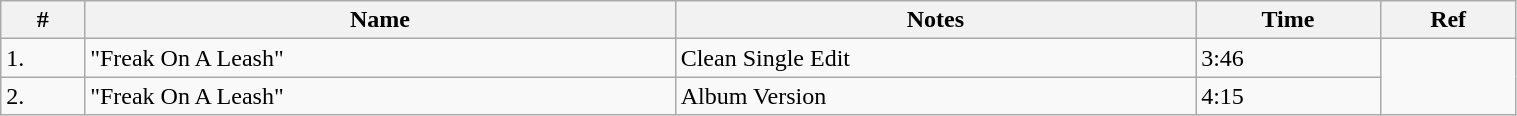<table class="wikitable center" style="margin-top: 0; width:80%">
<tr>
<th align="left">#</th>
<th align="left">Name</th>
<th align="left">Notes</th>
<th align="left">Time</th>
<th align="left">Ref</th>
</tr>
<tr>
<td>1.</td>
<td>"Freak On A Leash"</td>
<td>Clean Single Edit</td>
<td>3:46</td>
<td rowspan="2"></td>
</tr>
<tr>
<td>2.</td>
<td>"Freak On A Leash"</td>
<td>Album Version</td>
<td>4:15</td>
</tr>
</table>
